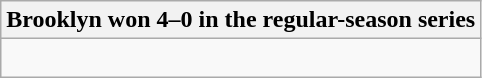<table class="wikitable collapsible collapsed">
<tr>
<th>Brooklyn won 4–0 in the regular-season series</th>
</tr>
<tr>
<td><br>


</td>
</tr>
</table>
